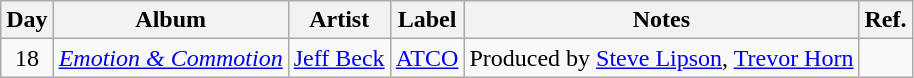<table class="wikitable">
<tr>
<th>Day</th>
<th>Album</th>
<th>Artist</th>
<th>Label</th>
<th>Notes</th>
<th>Ref.</th>
</tr>
<tr>
<td rowspan="1" style="text-align:center;">18</td>
<td><em><a href='#'>Emotion & Commotion</a></em></td>
<td><a href='#'>Jeff Beck</a></td>
<td><a href='#'>ATCO</a></td>
<td>Produced by <a href='#'>Steve Lipson</a>, <a href='#'>Trevor Horn</a></td>
<td style="text-align:center;"></td>
</tr>
</table>
